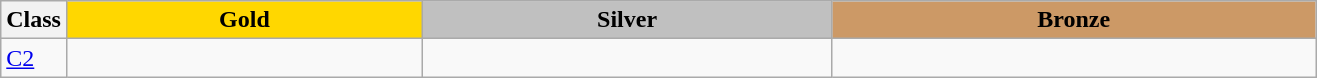<table class=wikitable style="font-size:100%">
<tr>
<th rowspan="1" width="5%">Class</th>
<th rowspan="1" style="background:gold;">Gold</th>
<th colspan="1" style="background:silver;">Silver</th>
<th colspan="1" style="background:#CC9966;">Bronze</th>
</tr>
<tr>
<td><a href='#'>C2</a></td>
<td></td>
<td></td>
<td></td>
</tr>
</table>
